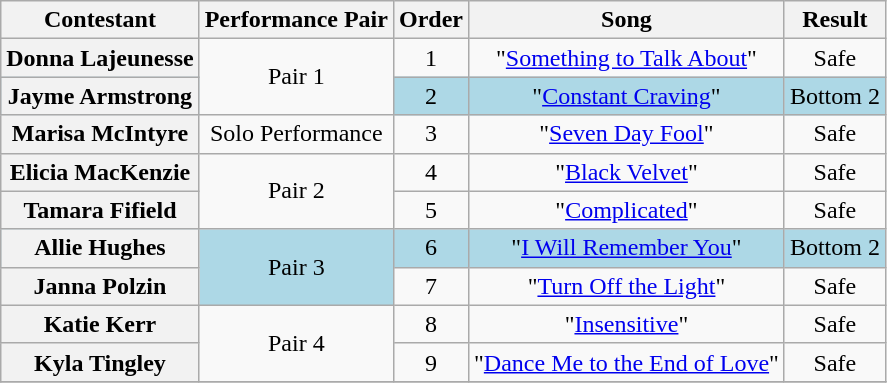<table class="wikitable plainrowheaders" style="text-align:center;">
<tr>
<th scope="col">Contestant</th>
<th scope="col">Performance Pair</th>
<th scope="col">Order</th>
<th scope="col">Song</th>
<th scope="col">Result</th>
</tr>
<tr>
<th scope="row">Donna Lajeunesse</th>
<td rowspan="2">Pair 1</td>
<td>1</td>
<td>"<a href='#'>Something to Talk About</a>"</td>
<td>Safe</td>
</tr>
<tr style="background:lightblue;">
<th scope="row">Jayme Armstrong</th>
<td>2</td>
<td>"<a href='#'>Constant Craving</a>"</td>
<td>Bottom 2</td>
</tr>
<tr>
<th scope="row">Marisa McIntyre</th>
<td rowspan="1">Solo Performance</td>
<td>3</td>
<td>"<a href='#'>Seven Day Fool</a>"</td>
<td>Safe</td>
</tr>
<tr>
<th scope="row">Elicia MacKenzie</th>
<td rowspan="2">Pair 2</td>
<td>4</td>
<td>"<a href='#'>Black Velvet</a>"</td>
<td>Safe</td>
</tr>
<tr>
<th scope="row">Tamara Fifield</th>
<td>5</td>
<td>"<a href='#'>Complicated</a>"</td>
<td>Safe</td>
</tr>
<tr style="background:lightblue;">
<th scope="row">Allie Hughes</th>
<td rowspan="2">Pair 3</td>
<td>6</td>
<td>"<a href='#'>I Will Remember You</a>"</td>
<td>Bottom 2</td>
</tr>
<tr>
<th scope="row">Janna Polzin</th>
<td>7</td>
<td>"<a href='#'>Turn Off the Light</a>"</td>
<td>Safe</td>
</tr>
<tr>
<th scope="row">Katie Kerr</th>
<td rowspan="2">Pair 4</td>
<td>8</td>
<td>"<a href='#'>Insensitive</a>"</td>
<td>Safe</td>
</tr>
<tr>
<th scope="row">Kyla Tingley</th>
<td>9</td>
<td>"<a href='#'>Dance Me to the End of Love</a>"</td>
<td>Safe</td>
</tr>
<tr>
</tr>
</table>
